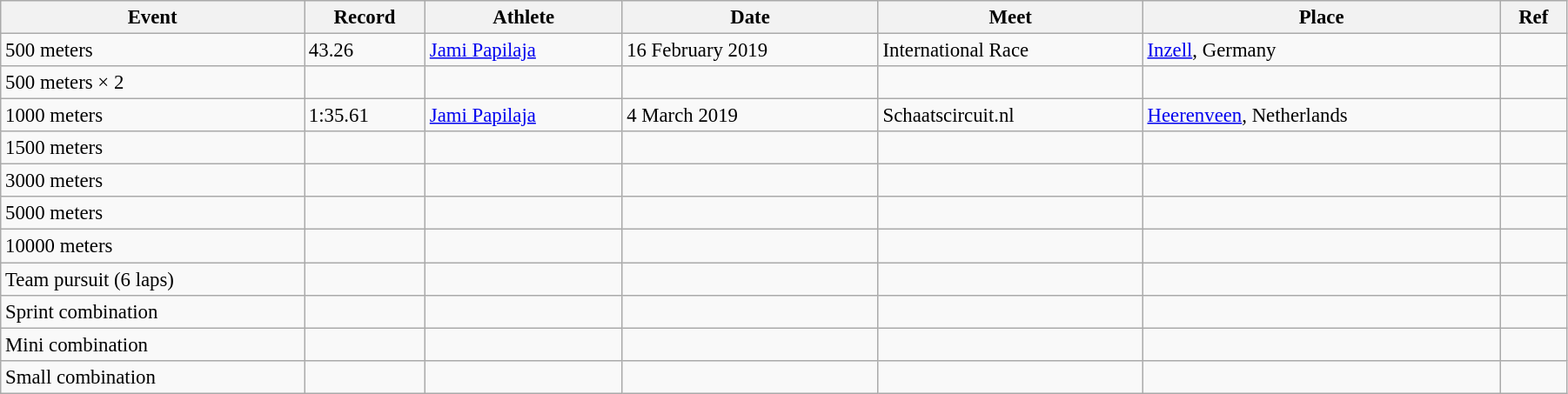<table class="wikitable" style="font-size:95%; width: 95%;">
<tr>
<th>Event</th>
<th>Record</th>
<th>Athlete</th>
<th>Date</th>
<th>Meet</th>
<th>Place</th>
<th>Ref</th>
</tr>
<tr>
<td>500 meters</td>
<td>43.26</td>
<td><a href='#'>Jami Papilaja</a></td>
<td>16 February 2019</td>
<td>International Race</td>
<td><a href='#'>Inzell</a>, Germany</td>
<td></td>
</tr>
<tr>
<td>500 meters × 2</td>
<td></td>
<td></td>
<td></td>
<td></td>
<td></td>
<td></td>
</tr>
<tr>
<td>1000 meters</td>
<td>1:35.61</td>
<td><a href='#'>Jami Papilaja</a></td>
<td>4 March 2019</td>
<td>Schaatscircuit.nl</td>
<td><a href='#'>Heerenveen</a>, Netherlands</td>
<td></td>
</tr>
<tr>
<td>1500 meters</td>
<td></td>
<td></td>
<td></td>
<td></td>
<td></td>
<td></td>
</tr>
<tr>
<td>3000 meters</td>
<td></td>
<td></td>
<td></td>
<td></td>
<td></td>
<td></td>
</tr>
<tr>
<td>5000 meters</td>
<td></td>
<td></td>
<td></td>
<td></td>
<td></td>
<td></td>
</tr>
<tr>
<td>10000 meters</td>
<td></td>
<td></td>
<td></td>
<td></td>
<td></td>
<td></td>
</tr>
<tr>
<td>Team pursuit (6 laps)</td>
<td></td>
<td></td>
<td></td>
<td></td>
<td></td>
<td></td>
</tr>
<tr>
<td>Sprint combination</td>
<td></td>
<td></td>
<td></td>
<td></td>
<td></td>
<td></td>
</tr>
<tr>
<td>Mini combination</td>
<td></td>
<td></td>
<td></td>
<td></td>
<td></td>
<td></td>
</tr>
<tr>
<td>Small combination</td>
<td></td>
<td></td>
<td></td>
<td></td>
<td></td>
<td></td>
</tr>
</table>
